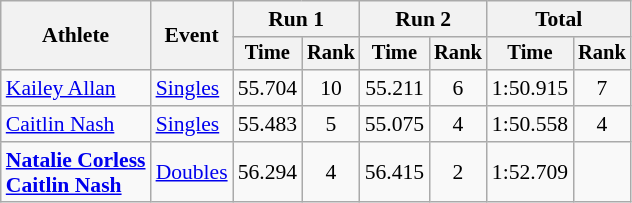<table class="wikitable" style="font-size:90%">
<tr>
<th rowspan="2">Athlete</th>
<th rowspan="2">Event</th>
<th colspan="2">Run 1</th>
<th colspan="2">Run 2</th>
<th colspan="2">Total</th>
</tr>
<tr style="font-size:95%">
<th>Time</th>
<th>Rank</th>
<th>Time</th>
<th>Rank</th>
<th>Time</th>
<th>Rank</th>
</tr>
<tr align=center>
<td align=left><a href='#'>Kailey Allan</a></td>
<td align=left><a href='#'>Singles</a></td>
<td>55.704</td>
<td>10</td>
<td>55.211</td>
<td>6</td>
<td>1:50.915</td>
<td>7</td>
</tr>
<tr align=center>
<td align=left><a href='#'>Caitlin Nash</a></td>
<td align=left><a href='#'>Singles</a></td>
<td>55.483</td>
<td>5</td>
<td>55.075</td>
<td>4</td>
<td>1:50.558</td>
<td>4</td>
</tr>
<tr align=center>
<td align=left><strong><a href='#'>Natalie Corless</a><br><a href='#'>Caitlin Nash</a></strong></td>
<td align=left><a href='#'>Doubles</a></td>
<td>56.294</td>
<td>4</td>
<td>56.415</td>
<td>2</td>
<td>1:52.709</td>
<td></td>
</tr>
</table>
